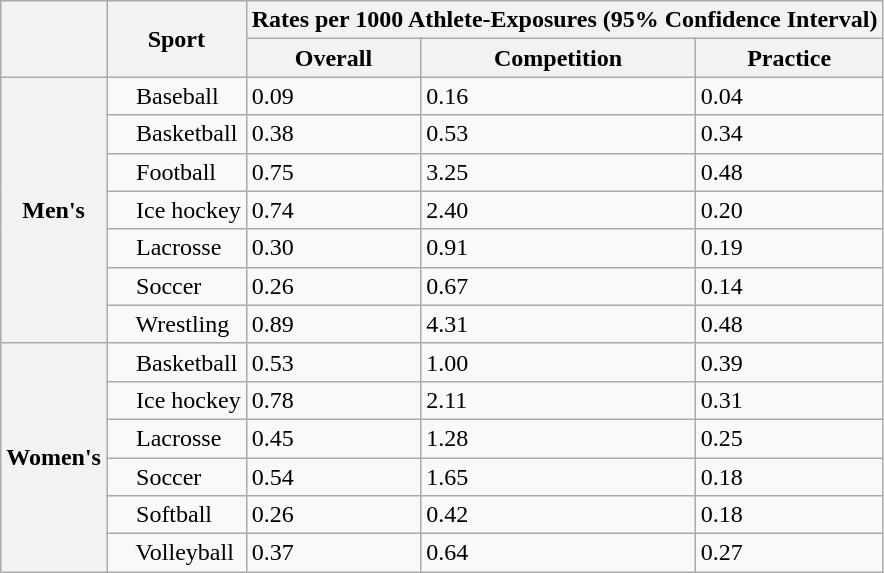<table class="wikitable">
<tr>
<th rowspan="2"></th>
<th rowspan="2">Sport</th>
<th colspan="3">Rates per 1000 Athlete-Exposures (95% Confidence Interval)</th>
</tr>
<tr>
<th>Overall</th>
<th>Competition</th>
<th>Practice</th>
</tr>
<tr>
<th rowspan="7">Men's</th>
<td> Baseball</td>
<td>0.09</td>
<td>0.16</td>
<td>0.04</td>
</tr>
<tr>
<td> Basketball</td>
<td>0.38</td>
<td>0.53</td>
<td>0.34</td>
</tr>
<tr>
<td> Football</td>
<td>0.75</td>
<td>3.25</td>
<td>0.48</td>
</tr>
<tr>
<td> Ice hockey</td>
<td>0.74</td>
<td>2.40</td>
<td>0.20</td>
</tr>
<tr>
<td> Lacrosse</td>
<td>0.30</td>
<td>0.91</td>
<td>0.19</td>
</tr>
<tr>
<td> Soccer</td>
<td>0.26</td>
<td>0.67</td>
<td>0.14</td>
</tr>
<tr>
<td> Wrestling</td>
<td>0.89</td>
<td>4.31</td>
<td>0.48</td>
</tr>
<tr>
<th rowspan="6">Women's</th>
<td> Basketball</td>
<td>0.53</td>
<td>1.00</td>
<td>0.39</td>
</tr>
<tr>
<td> Ice hockey</td>
<td>0.78</td>
<td>2.11</td>
<td>0.31</td>
</tr>
<tr>
<td> Lacrosse</td>
<td>0.45</td>
<td>1.28</td>
<td>0.25</td>
</tr>
<tr>
<td> Soccer</td>
<td>0.54</td>
<td>1.65</td>
<td>0.18</td>
</tr>
<tr>
<td> Softball</td>
<td>0.26</td>
<td>0.42</td>
<td>0.18</td>
</tr>
<tr>
<td> Volleyball</td>
<td>0.37</td>
<td>0.64</td>
<td>0.27</td>
</tr>
</table>
